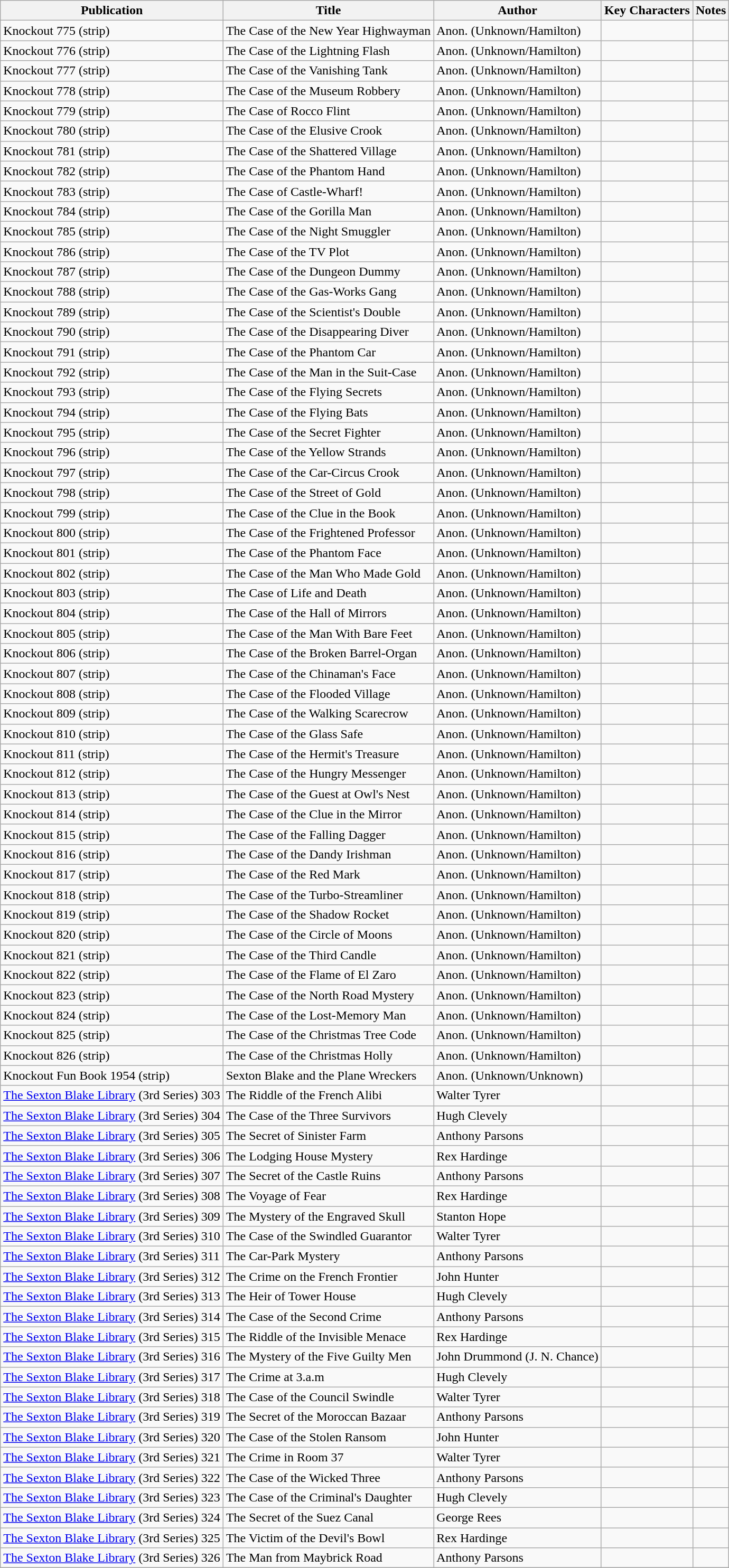<table class="wikitable">
<tr>
<th>Publication</th>
<th>Title</th>
<th>Author</th>
<th>Key Characters</th>
<th>Notes</th>
</tr>
<tr>
<td>Knockout 775 (strip)</td>
<td>The Case of the New Year Highwayman</td>
<td>Anon. (Unknown/Hamilton)</td>
<td></td>
<td></td>
</tr>
<tr>
<td>Knockout 776 (strip)</td>
<td>The Case of the Lightning Flash</td>
<td>Anon. (Unknown/Hamilton)</td>
<td></td>
<td></td>
</tr>
<tr>
<td>Knockout 777 (strip)</td>
<td>The Case of the Vanishing Tank</td>
<td>Anon. (Unknown/Hamilton)</td>
<td></td>
<td></td>
</tr>
<tr>
<td>Knockout 778 (strip)</td>
<td>The Case of the Museum Robbery</td>
<td>Anon. (Unknown/Hamilton)</td>
<td></td>
<td></td>
</tr>
<tr>
<td>Knockout 779 (strip)</td>
<td>The Case of Rocco Flint</td>
<td>Anon. (Unknown/Hamilton)</td>
<td></td>
<td></td>
</tr>
<tr>
<td>Knockout 780 (strip)</td>
<td>The Case of the Elusive Crook</td>
<td>Anon. (Unknown/Hamilton)</td>
<td></td>
<td></td>
</tr>
<tr>
<td>Knockout 781 (strip)</td>
<td>The Case of the Shattered Village</td>
<td>Anon. (Unknown/Hamilton)</td>
<td></td>
<td></td>
</tr>
<tr>
<td>Knockout 782 (strip)</td>
<td>The Case of the Phantom Hand</td>
<td>Anon. (Unknown/Hamilton)</td>
<td></td>
<td></td>
</tr>
<tr>
<td>Knockout 783 (strip)</td>
<td>The Case of Castle-Wharf!</td>
<td>Anon. (Unknown/Hamilton)</td>
<td></td>
<td></td>
</tr>
<tr>
<td>Knockout 784 (strip)</td>
<td>The Case of the Gorilla Man</td>
<td>Anon. (Unknown/Hamilton)</td>
<td></td>
<td></td>
</tr>
<tr>
<td>Knockout 785 (strip)</td>
<td>The Case of the Night Smuggler</td>
<td>Anon. (Unknown/Hamilton)</td>
<td></td>
<td></td>
</tr>
<tr>
<td>Knockout 786 (strip)</td>
<td>The Case of the TV Plot</td>
<td>Anon. (Unknown/Hamilton)</td>
<td></td>
<td></td>
</tr>
<tr>
<td>Knockout 787 (strip)</td>
<td>The Case of the Dungeon Dummy</td>
<td>Anon. (Unknown/Hamilton)</td>
<td></td>
<td></td>
</tr>
<tr>
<td>Knockout 788 (strip)</td>
<td>The Case of the Gas-Works Gang</td>
<td>Anon. (Unknown/Hamilton)</td>
<td></td>
<td></td>
</tr>
<tr>
<td>Knockout 789 (strip)</td>
<td>The Case of the Scientist's Double</td>
<td>Anon. (Unknown/Hamilton)</td>
<td></td>
<td></td>
</tr>
<tr>
<td>Knockout 790 (strip)</td>
<td>The Case of the Disappearing Diver</td>
<td>Anon. (Unknown/Hamilton)</td>
<td></td>
<td></td>
</tr>
<tr>
<td>Knockout 791 (strip)</td>
<td>The Case of the Phantom Car</td>
<td>Anon. (Unknown/Hamilton)</td>
<td></td>
<td></td>
</tr>
<tr>
<td>Knockout 792 (strip)</td>
<td>The Case of the Man in the Suit-Case</td>
<td>Anon. (Unknown/Hamilton)</td>
<td></td>
<td></td>
</tr>
<tr>
<td>Knockout 793 (strip)</td>
<td>The Case of the Flying Secrets</td>
<td>Anon. (Unknown/Hamilton)</td>
<td></td>
<td></td>
</tr>
<tr>
<td>Knockout 794 (strip)</td>
<td>The Case of the Flying Bats</td>
<td>Anon. (Unknown/Hamilton)</td>
<td></td>
<td></td>
</tr>
<tr>
<td>Knockout 795 (strip)</td>
<td>The Case of the Secret Fighter</td>
<td>Anon. (Unknown/Hamilton)</td>
<td></td>
<td></td>
</tr>
<tr>
<td>Knockout 796 (strip)</td>
<td>The Case of the Yellow Strands</td>
<td>Anon. (Unknown/Hamilton)</td>
<td></td>
<td></td>
</tr>
<tr>
<td>Knockout 797 (strip)</td>
<td>The Case of the Car-Circus Crook</td>
<td>Anon. (Unknown/Hamilton)</td>
<td></td>
<td></td>
</tr>
<tr>
<td>Knockout 798 (strip)</td>
<td>The Case of the Street of Gold</td>
<td>Anon. (Unknown/Hamilton)</td>
<td></td>
<td></td>
</tr>
<tr>
<td>Knockout 799 (strip)</td>
<td>The Case of the Clue in the Book</td>
<td>Anon. (Unknown/Hamilton)</td>
<td></td>
<td></td>
</tr>
<tr>
<td>Knockout 800 (strip)</td>
<td>The Case of the Frightened Professor</td>
<td>Anon. (Unknown/Hamilton)</td>
<td></td>
<td></td>
</tr>
<tr>
<td>Knockout 801 (strip)</td>
<td>The Case of the Phantom Face</td>
<td>Anon. (Unknown/Hamilton)</td>
<td></td>
<td></td>
</tr>
<tr>
<td>Knockout 802 (strip)</td>
<td>The Case of the Man Who Made Gold</td>
<td>Anon. (Unknown/Hamilton)</td>
<td></td>
<td></td>
</tr>
<tr>
<td>Knockout 803 (strip)</td>
<td>The Case of Life and Death</td>
<td>Anon. (Unknown/Hamilton)</td>
<td></td>
<td></td>
</tr>
<tr>
<td>Knockout 804 (strip)</td>
<td>The Case of the Hall of Mirrors</td>
<td>Anon. (Unknown/Hamilton)</td>
<td></td>
<td></td>
</tr>
<tr>
<td>Knockout 805 (strip)</td>
<td>The Case of the Man With Bare Feet</td>
<td>Anon. (Unknown/Hamilton)</td>
<td></td>
<td></td>
</tr>
<tr>
<td>Knockout 806 (strip)</td>
<td>The Case of the Broken Barrel-Organ</td>
<td>Anon. (Unknown/Hamilton)</td>
<td></td>
<td></td>
</tr>
<tr>
<td>Knockout 807 (strip)</td>
<td>The Case of the Chinaman's Face</td>
<td>Anon. (Unknown/Hamilton)</td>
<td></td>
<td></td>
</tr>
<tr>
<td>Knockout 808 (strip)</td>
<td>The Case of the Flooded Village</td>
<td>Anon. (Unknown/Hamilton)</td>
<td></td>
<td></td>
</tr>
<tr>
<td>Knockout 809 (strip)</td>
<td>The Case of the Walking Scarecrow</td>
<td>Anon. (Unknown/Hamilton)</td>
<td></td>
<td></td>
</tr>
<tr>
<td>Knockout 810 (strip)</td>
<td>The Case of the Glass Safe</td>
<td>Anon. (Unknown/Hamilton)</td>
<td></td>
<td></td>
</tr>
<tr>
<td>Knockout 811 (strip)</td>
<td>The Case of the Hermit's Treasure</td>
<td>Anon. (Unknown/Hamilton)</td>
<td></td>
<td></td>
</tr>
<tr>
<td>Knockout 812 (strip)</td>
<td>The Case of the Hungry Messenger</td>
<td>Anon. (Unknown/Hamilton)</td>
<td></td>
<td></td>
</tr>
<tr>
<td>Knockout 813 (strip)</td>
<td>The Case of the Guest at Owl's Nest</td>
<td>Anon. (Unknown/Hamilton)</td>
<td></td>
<td></td>
</tr>
<tr>
<td>Knockout 814 (strip)</td>
<td>The Case of the Clue in the Mirror</td>
<td>Anon. (Unknown/Hamilton)</td>
<td></td>
<td></td>
</tr>
<tr>
<td>Knockout 815 (strip)</td>
<td>The Case of the Falling Dagger</td>
<td>Anon. (Unknown/Hamilton)</td>
<td></td>
<td></td>
</tr>
<tr>
<td>Knockout 816 (strip)</td>
<td>The Case of the Dandy Irishman</td>
<td>Anon. (Unknown/Hamilton)</td>
<td></td>
<td></td>
</tr>
<tr>
<td>Knockout 817 (strip)</td>
<td>The Case of the Red Mark</td>
<td>Anon. (Unknown/Hamilton)</td>
<td></td>
<td></td>
</tr>
<tr>
<td>Knockout 818 (strip)</td>
<td>The Case of the Turbo-Streamliner</td>
<td>Anon. (Unknown/Hamilton)</td>
<td></td>
<td></td>
</tr>
<tr>
<td>Knockout 819 (strip)</td>
<td>The Case of the Shadow Rocket</td>
<td>Anon. (Unknown/Hamilton)</td>
<td></td>
<td></td>
</tr>
<tr>
<td>Knockout 820 (strip)</td>
<td>The Case of the Circle of Moons</td>
<td>Anon. (Unknown/Hamilton)</td>
<td></td>
<td></td>
</tr>
<tr>
<td>Knockout 821 (strip)</td>
<td>The Case of the Third Candle</td>
<td>Anon. (Unknown/Hamilton)</td>
<td></td>
<td></td>
</tr>
<tr>
<td>Knockout 822 (strip)</td>
<td>The Case of the Flame of El Zaro</td>
<td>Anon. (Unknown/Hamilton)</td>
<td></td>
<td></td>
</tr>
<tr>
<td>Knockout 823 (strip)</td>
<td>The Case of the North Road Mystery</td>
<td>Anon. (Unknown/Hamilton)</td>
<td></td>
<td></td>
</tr>
<tr>
<td>Knockout 824 (strip)</td>
<td>The Case of the Lost-Memory Man</td>
<td>Anon. (Unknown/Hamilton)</td>
<td></td>
<td></td>
</tr>
<tr>
<td>Knockout 825 (strip)</td>
<td>The Case of the Christmas Tree Code</td>
<td>Anon. (Unknown/Hamilton)</td>
<td></td>
<td></td>
</tr>
<tr>
<td>Knockout 826 (strip)</td>
<td>The Case of the Christmas Holly</td>
<td>Anon. (Unknown/Hamilton)</td>
<td></td>
<td></td>
</tr>
<tr>
<td>Knockout Fun Book 1954 (strip)</td>
<td>Sexton Blake and the Plane Wreckers</td>
<td>Anon. (Unknown/Unknown)</td>
<td></td>
<td></td>
</tr>
<tr>
<td><a href='#'>The Sexton Blake Library</a> (3rd Series) 303</td>
<td>The Riddle of the French Alibi</td>
<td>Walter Tyrer</td>
<td></td>
<td></td>
</tr>
<tr>
<td><a href='#'>The Sexton Blake Library</a> (3rd Series) 304</td>
<td>The Case of the Three Survivors</td>
<td>Hugh Clevely</td>
<td></td>
<td></td>
</tr>
<tr>
<td><a href='#'>The Sexton Blake Library</a> (3rd Series) 305</td>
<td>The Secret of Sinister Farm</td>
<td>Anthony Parsons</td>
<td></td>
<td></td>
</tr>
<tr>
<td><a href='#'>The Sexton Blake Library</a> (3rd Series) 306</td>
<td>The Lodging House Mystery</td>
<td>Rex Hardinge</td>
<td></td>
<td></td>
</tr>
<tr>
<td><a href='#'>The Sexton Blake Library</a> (3rd Series) 307</td>
<td>The Secret of the Castle Ruins</td>
<td>Anthony Parsons</td>
<td></td>
<td></td>
</tr>
<tr>
<td><a href='#'>The Sexton Blake Library</a> (3rd Series) 308</td>
<td>The Voyage of Fear</td>
<td>Rex Hardinge</td>
<td></td>
<td></td>
</tr>
<tr>
<td><a href='#'>The Sexton Blake Library</a> (3rd Series) 309</td>
<td>The Mystery of the Engraved Skull</td>
<td>Stanton Hope</td>
<td></td>
<td></td>
</tr>
<tr>
<td><a href='#'>The Sexton Blake Library</a> (3rd Series) 310</td>
<td>The Case of the Swindled Guarantor</td>
<td>Walter Tyrer</td>
<td></td>
<td></td>
</tr>
<tr>
<td><a href='#'>The Sexton Blake Library</a> (3rd Series) 311</td>
<td>The Car-Park Mystery</td>
<td>Anthony Parsons</td>
<td></td>
<td></td>
</tr>
<tr>
<td><a href='#'>The Sexton Blake Library</a> (3rd Series) 312</td>
<td>The Crime on the French Frontier</td>
<td>John Hunter</td>
<td></td>
<td></td>
</tr>
<tr>
<td><a href='#'>The Sexton Blake Library</a> (3rd Series) 313</td>
<td>The Heir of Tower House</td>
<td>Hugh Clevely</td>
<td></td>
<td></td>
</tr>
<tr>
<td><a href='#'>The Sexton Blake Library</a> (3rd Series) 314</td>
<td>The Case of the Second Crime</td>
<td>Anthony Parsons</td>
<td></td>
<td></td>
</tr>
<tr>
<td><a href='#'>The Sexton Blake Library</a> (3rd Series) 315</td>
<td>The Riddle of the Invisible Menace</td>
<td>Rex Hardinge</td>
<td></td>
<td></td>
</tr>
<tr>
<td><a href='#'>The Sexton Blake Library</a> (3rd Series) 316</td>
<td>The Mystery of the Five Guilty Men</td>
<td>John Drummond (J. N. Chance)</td>
<td></td>
<td></td>
</tr>
<tr>
<td><a href='#'>The Sexton Blake Library</a> (3rd Series) 317</td>
<td>The Crime at 3.a.m</td>
<td>Hugh Clevely</td>
<td></td>
<td></td>
</tr>
<tr>
<td><a href='#'>The Sexton Blake Library</a> (3rd Series) 318</td>
<td>The Case of the Council Swindle</td>
<td>Walter Tyrer</td>
<td></td>
<td></td>
</tr>
<tr>
<td><a href='#'>The Sexton Blake Library</a> (3rd Series) 319</td>
<td>The Secret of the Moroccan Bazaar</td>
<td>Anthony Parsons</td>
<td></td>
<td></td>
</tr>
<tr>
<td><a href='#'>The Sexton Blake Library</a> (3rd Series) 320</td>
<td>The Case of the Stolen Ransom</td>
<td>John Hunter</td>
<td></td>
<td></td>
</tr>
<tr>
<td><a href='#'>The Sexton Blake Library</a> (3rd Series) 321</td>
<td>The Crime in Room 37</td>
<td>Walter Tyrer</td>
<td></td>
<td></td>
</tr>
<tr>
<td><a href='#'>The Sexton Blake Library</a> (3rd Series) 322</td>
<td>The Case of the Wicked Three</td>
<td>Anthony Parsons</td>
<td></td>
<td></td>
</tr>
<tr>
<td><a href='#'>The Sexton Blake Library</a> (3rd Series) 323</td>
<td>The Case of the Criminal's Daughter</td>
<td>Hugh Clevely</td>
<td></td>
<td></td>
</tr>
<tr>
<td><a href='#'>The Sexton Blake Library</a> (3rd Series) 324</td>
<td>The Secret of the Suez Canal</td>
<td>George Rees</td>
<td></td>
<td></td>
</tr>
<tr>
<td><a href='#'>The Sexton Blake Library</a> (3rd Series) 325</td>
<td>The Victim of the Devil's Bowl</td>
<td>Rex Hardinge</td>
<td></td>
<td></td>
</tr>
<tr>
<td><a href='#'>The Sexton Blake Library</a> (3rd Series) 326</td>
<td>The Man from Maybrick Road</td>
<td>Anthony Parsons</td>
<td></td>
<td></td>
</tr>
<tr>
</tr>
</table>
